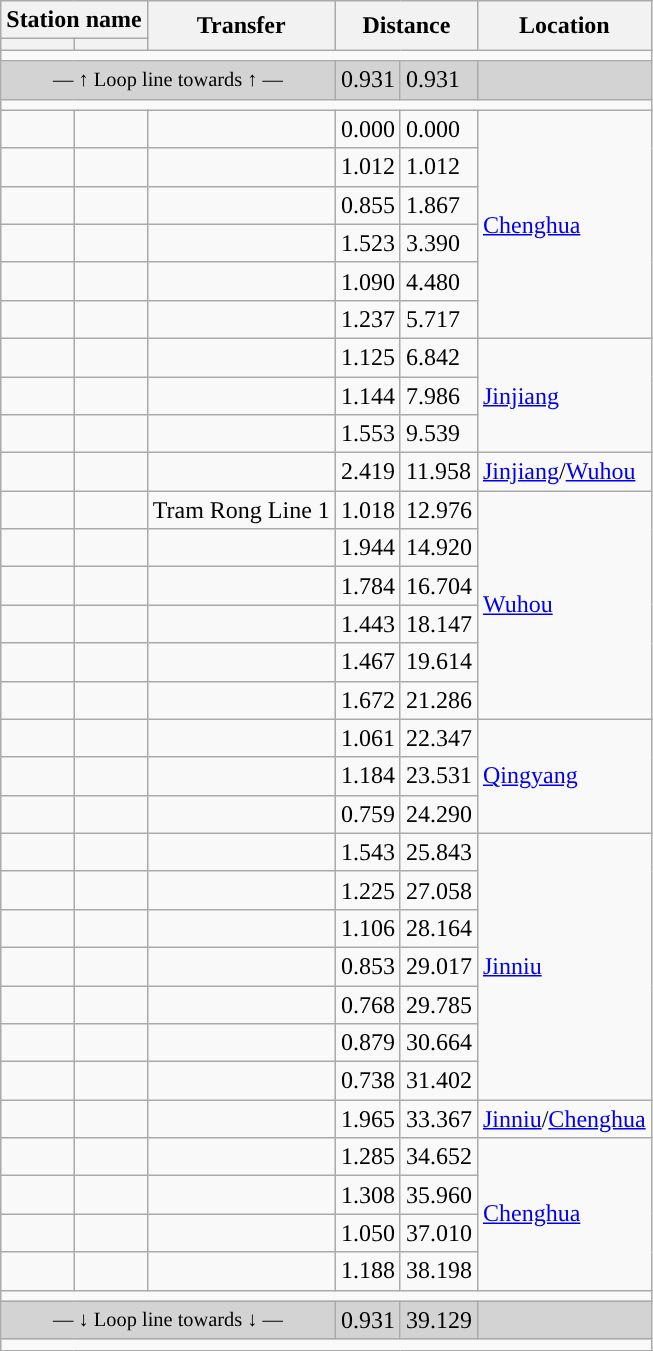<table class="wikitable">
<tr>
<th colspan=2">Station name</th>
<th rowspan="2">Transfer</th>
<th colspan="2" rowspan="2">Distance<br></th>
<th rowspan="2">Location</th>
</tr>
<tr>
<th></th>
<th></th>
</tr>
<tr style="background:#">
<td colspan = "6"></td>
</tr>
<tr bgcolor="lightgrey">
<td colspan="3" style="font-size:85%; text-align:center;">— ↑ Loop line towards  ↑ —</td>
<td>0.931</td>
<td>0.931</td>
<td></td>
</tr>
<tr style="background:#">
<td colspan = "6"></td>
</tr>
<tr>
<td></td>
<td></td>
<td></td>
<td>0.000</td>
<td>0.000</td>
<td rowspan="6"><a href='#'>Chenghua</a></td>
</tr>
<tr>
<td></td>
<td></td>
<td></td>
<td>1.012</td>
<td>1.012</td>
</tr>
<tr>
<td></td>
<td></td>
<td></td>
<td>0.855</td>
<td>1.867</td>
</tr>
<tr>
<td></td>
<td></td>
<td></td>
<td>1.523</td>
<td>3.390</td>
</tr>
<tr>
<td></td>
<td></td>
<td> </td>
<td>1.090</td>
<td>4.480</td>
</tr>
<tr>
<td></td>
<td></td>
<td></td>
<td>1.237</td>
<td>5.717</td>
</tr>
<tr>
<td></td>
<td></td>
<td></td>
<td>1.125</td>
<td>6.842</td>
<td rowspan="3"><a href='#'>Jinjiang</a></td>
</tr>
<tr>
<td></td>
<td></td>
<td></td>
<td>1.144</td>
<td>7.986</td>
</tr>
<tr>
<td></td>
<td></td>
<td></td>
<td>1.553</td>
<td>9.539</td>
</tr>
<tr>
<td></td>
<td></td>
<td></td>
<td>2.419</td>
<td>11.958</td>
<td><a href='#'>Jinjiang</a>/<a href='#'>Wuhou</a></td>
</tr>
<tr>
<td></td>
<td></td>
<td>  Tram Rong Line 1 </td>
<td>1.018</td>
<td>12.976</td>
<td rowspan="6"><a href='#'>Wuhou</a></td>
</tr>
<tr>
<td></td>
<td></td>
<td></td>
<td>1.944</td>
<td>14.920</td>
</tr>
<tr>
<td></td>
<td></td>
<td></td>
<td>1.784</td>
<td>16.704</td>
</tr>
<tr>
<td></td>
<td></td>
<td> </td>
<td>1.443</td>
<td>18.147</td>
</tr>
<tr>
<td></td>
<td></td>
<td></td>
<td>1.467</td>
<td>19.614</td>
</tr>
<tr>
<td></td>
<td></td>
<td></td>
<td>1.672</td>
<td>21.286</td>
</tr>
<tr>
<td></td>
<td></td>
<td></td>
<td>1.061</td>
<td>22.347</td>
<td rowspan="3"><a href='#'>Qingyang</a></td>
</tr>
<tr>
<td></td>
<td></td>
<td></td>
<td>1.184</td>
<td>23.531</td>
</tr>
<tr>
<td></td>
<td></td>
<td></td>
<td>0.759</td>
<td>24.290</td>
</tr>
<tr>
<td></td>
<td></td>
<td></td>
<td>1.543</td>
<td>25.843</td>
<td rowspan="7"><a href='#'>Jinniu</a></td>
</tr>
<tr>
<td></td>
<td></td>
<td></td>
<td>1.225</td>
<td>27.058</td>
</tr>
<tr>
<td></td>
<td></td>
<td></td>
<td>1.106</td>
<td>28.164</td>
</tr>
<tr>
<td></td>
<td></td>
<td></td>
<td>0.853</td>
<td>29.017</td>
</tr>
<tr>
<td></td>
<td></td>
<td></td>
<td>0.768</td>
<td>29.785</td>
</tr>
<tr>
<td></td>
<td></td>
<td></td>
<td>0.879</td>
<td>30.664</td>
</tr>
<tr>
<td></td>
<td></td>
<td>  </td>
<td>0.738</td>
<td>31.402</td>
</tr>
<tr>
<td></td>
<td></td>
<td></td>
<td>1.965</td>
<td>33.367</td>
<td><a href='#'>Jinniu</a>/<a href='#'>Chenghua</a></td>
</tr>
<tr>
<td></td>
<td></td>
<td></td>
<td>1.285</td>
<td>34.652</td>
<td rowspan="4"><a href='#'>Chenghua</a></td>
</tr>
<tr>
<td></td>
<td></td>
<td></td>
<td>1.308</td>
<td>35.960</td>
</tr>
<tr>
<td></td>
<td></td>
<td></td>
<td>1.050</td>
<td>37.010</td>
</tr>
<tr>
<td></td>
<td></td>
<td></td>
<td>1.188</td>
<td>38.198</td>
</tr>
<tr style="background:#">
<td colspan = "6"></td>
</tr>
<tr bgcolor="lightgrey">
<td colspan="3" style="font-size:85%; text-align:center;">— ↓ Loop line towards  ↓ —</td>
<td>0.931</td>
<td>39.129</td>
<td></td>
</tr>
<tr style="background:#">
<td colspan = "6"></td>
</tr>
</table>
